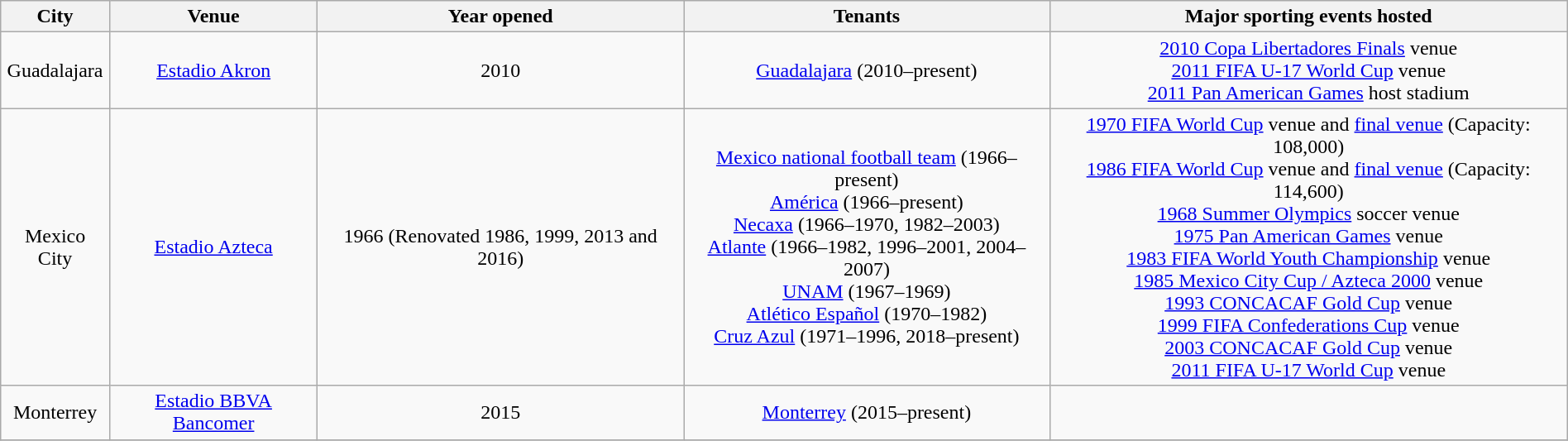<table class="wikitable collapsible collapsed" width=100%>
<tr align=center>
<th>City</th>
<th>Venue</th>
<th>Year opened</th>
<th>Tenants</th>
<th>Major sporting events hosted</th>
</tr>
<tr align=center>
<td>Guadalajara</td>
<td><a href='#'>Estadio Akron</a></td>
<td>2010</td>
<td><a href='#'>Guadalajara</a> (2010–present)</td>
<td><a href='#'>2010 Copa Libertadores Finals</a> venue<br><a href='#'>2011 FIFA U-17 World Cup</a> venue<br><a href='#'>2011 Pan American Games</a> host stadium</td>
</tr>
<tr align=center>
<td>Mexico City</td>
<td><a href='#'>Estadio Azteca</a></td>
<td>1966 (Renovated 1986, 1999, 2013 and 2016)</td>
<td><a href='#'>Mexico national football team</a> (1966–present)<br><a href='#'>América</a> (1966–present)<br><a href='#'>Necaxa</a> (1966–1970, 1982–2003)<br><a href='#'>Atlante</a> (1966–1982, 1996–2001, 2004–2007)<br><a href='#'>UNAM</a> (1967–1969)<br><a href='#'>Atlético Español</a> (1970–1982)<br><a href='#'>Cruz Azul</a> (1971–1996, 2018–present)</td>
<td><a href='#'>1970 FIFA World Cup</a> venue and <a href='#'>final venue</a> (Capacity: 108,000)<br><a href='#'>1986 FIFA World Cup</a> venue and <a href='#'>final venue</a> (Capacity: 114,600)<br><a href='#'>1968 Summer Olympics</a> soccer venue<br><a href='#'>1975 Pan American Games</a> venue<br><a href='#'>1983 FIFA World Youth Championship</a> venue<br><a href='#'>1985 Mexico City Cup / Azteca 2000</a> venue<br><a href='#'>1993 CONCACAF Gold Cup</a> venue<br><a href='#'>1999 FIFA Confederations Cup</a> venue<br><a href='#'>2003 CONCACAF Gold Cup</a> venue<br><a href='#'>2011 FIFA U-17 World Cup</a> venue</td>
</tr>
<tr align=center>
<td>Monterrey</td>
<td><a href='#'>Estadio BBVA Bancomer</a></td>
<td>2015</td>
<td><a href='#'>Monterrey</a> (2015–present)</td>
<td></td>
</tr>
<tr align=center>
</tr>
</table>
